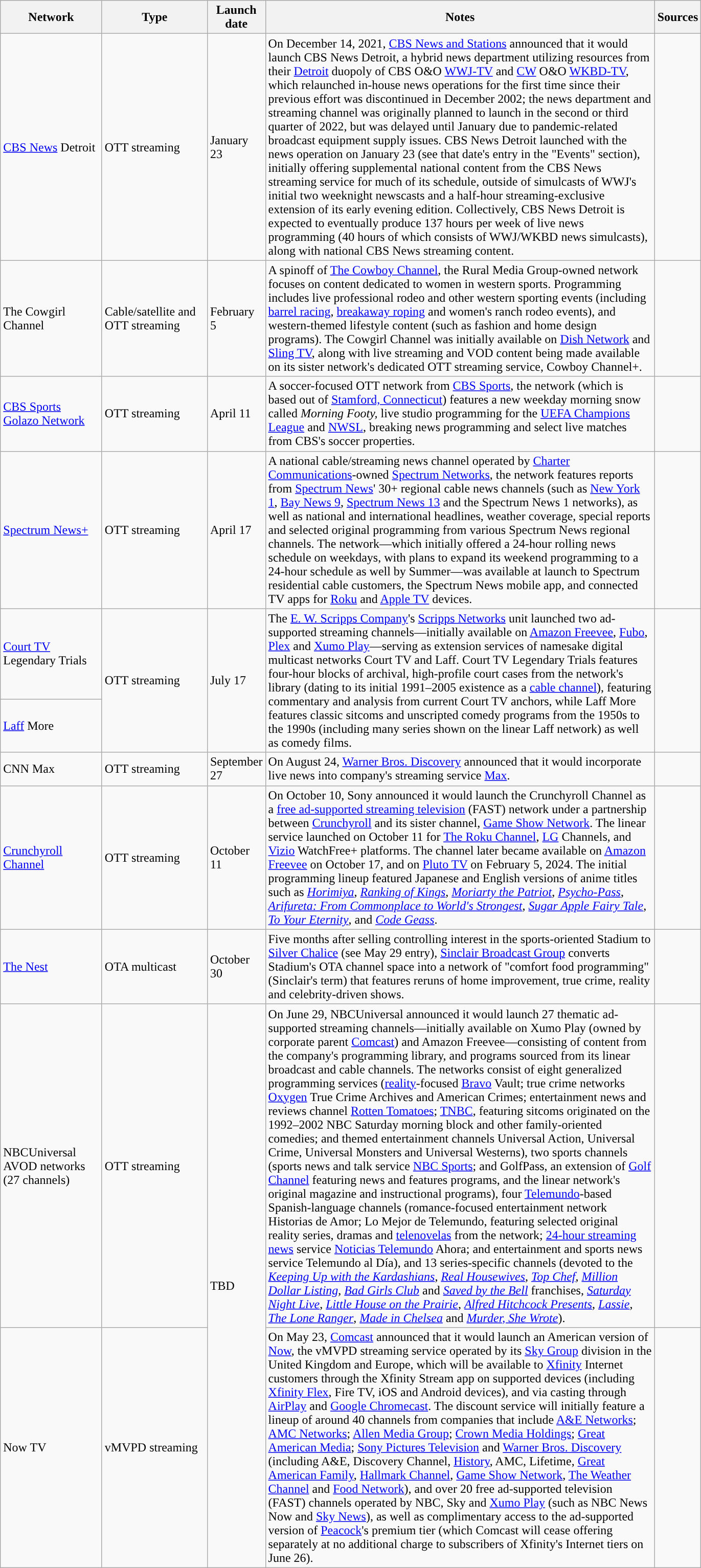<table class="wikitable">
<tr>
<th style="text-align:center; width:125px">Network</th>
<th style="text-align:center; width:130px">Type</th>
<th style="text-align:center; width:60px">Launch date</th>
<th style="text-align:center; width:500px">Notes</th>
<th style="text-align:center; width:30px">Sources</th>
</tr>
<tr>
<td><a href='#'>CBS News</a> Detroit</td>
<td>OTT streaming</td>
<td>January 23</td>
<td>On December 14, 2021, <a href='#'>CBS News and Stations</a> announced that it would launch CBS News Detroit, a hybrid news department utilizing resources from their <a href='#'>Detroit</a> duopoly of CBS O&O <a href='#'>WWJ-TV</a> and <a href='#'>CW</a> O&O <a href='#'>WKBD-TV</a>, which relaunched in-house news operations for the first time since their previous effort was discontinued in December 2002; the news department and streaming channel was originally planned to launch in the second or third quarter of 2022, but was delayed until January due to pandemic-related broadcast equipment supply issues. CBS News Detroit launched with the news operation on January 23 (see that date's entry in the "Events" section), initially offering supplemental national content from the CBS News streaming service for much of its schedule, outside of simulcasts of WWJ's initial two weeknight newscasts and a half-hour streaming-exclusive extension of its early evening edition. Collectively, CBS News Detroit is expected to eventually produce 137 hours per week of live news programming (40 hours of which consists of WWJ/WKBD news simulcasts), along with national CBS News streaming content.</td>
<td><br></td>
</tr>
<tr>
<td>The Cowgirl Channel</td>
<td>Cable/satellite and OTT streaming</td>
<td>February 5</td>
<td>A spinoff of <a href='#'>The Cowboy Channel</a>, the Rural Media Group-owned network focuses on content dedicated to women in western sports. Programming includes live professional rodeo and other western sporting events (including <a href='#'>barrel racing</a>, <a href='#'>breakaway roping</a> and women's ranch rodeo events), and western-themed lifestyle content (such as fashion and home design programs). The Cowgirl Channel was initially available on <a href='#'>Dish Network</a> and <a href='#'>Sling TV</a>, along with live streaming and VOD content being made available on its sister network's dedicated OTT streaming service, Cowboy Channel+.</td>
<td></td>
</tr>
<tr>
<td><a href='#'>CBS Sports Golazo Network</a></td>
<td>OTT streaming</td>
<td>April 11</td>
<td>A soccer-focused OTT network from <a href='#'>CBS Sports</a>, the network (which is based out of <a href='#'>Stamford, Connecticut</a>) features a new weekday morning snow called <em>Morning Footy,</em> live studio programming for the <a href='#'>UEFA Champions League</a> and <a href='#'>NWSL</a>, breaking news programming and select live matches from CBS's soccer properties.</td>
<td><br></td>
</tr>
<tr>
<td><a href='#'>Spectrum News+</a></td>
<td>OTT streaming</td>
<td>April 17</td>
<td>A national cable/streaming news channel operated by <a href='#'>Charter Communications</a>-owned <a href='#'>Spectrum Networks</a>, the network features reports from <a href='#'>Spectrum News</a>' 30+ regional cable news channels (such as <a href='#'>New York 1</a>, <a href='#'>Bay News 9</a>, <a href='#'>Spectrum News 13</a> and the Spectrum News 1 networks), as well as national and international headlines, weather coverage, special reports and selected original programming from various Spectrum News regional channels. The network—which initially offered a 24-hour rolling news schedule on weekdays, with plans to expand its weekend programming to a 24-hour schedule as well by Summer—was available at launch to Spectrum residential cable customers, the Spectrum News mobile app, and connected TV apps for <a href='#'>Roku</a> and <a href='#'>Apple TV</a> devices.</td>
<td></td>
</tr>
<tr>
<td><a href='#'>Court TV</a> Legendary Trials</td>
<td rowspan="2">OTT streaming</td>
<td rowspan="2">July 17</td>
<td rowspan="2">The <a href='#'>E. W. Scripps Company</a>'s <a href='#'>Scripps Networks</a> unit launched two ad-supported streaming channels—initially available on <a href='#'>Amazon Freevee</a>, <a href='#'>Fubo</a>, <a href='#'>Plex</a> and <a href='#'>Xumo Play</a>—serving as extension services of namesake digital multicast networks Court TV and Laff. Court TV Legendary Trials features four-hour blocks of archival, high-profile court cases from the network's library (dating to its initial 1991–2005 existence as a <a href='#'>cable channel</a>), featuring commentary and analysis from current Court TV anchors, while Laff More features classic sitcoms and unscripted comedy programs from the 1950s to the 1990s (including many series shown on the linear Laff network) as well as comedy films.</td>
<td rowspan="2"></td>
</tr>
<tr>
<td><a href='#'>Laff</a> More</td>
</tr>
<tr>
<td>CNN Max</td>
<td>OTT streaming</td>
<td>September 27</td>
<td>On August 24, <a href='#'>Warner Bros. Discovery</a> announced that it would incorporate live news into company's streaming service <a href='#'>Max</a>.</td>
<td></td>
</tr>
<tr>
<td><a href='#'>Crunchyroll Channel</a></td>
<td>OTT streaming</td>
<td>October 11</td>
<td>On October 10, Sony announced it would launch the Crunchyroll Channel as a <a href='#'>free ad-supported streaming television</a> (FAST) network under a partnership between <a href='#'>Crunchyroll</a> and its sister channel, <a href='#'>Game Show Network</a>. The linear service launched on October 11 for <a href='#'>The Roku Channel</a>, <a href='#'>LG</a> Channels, and <a href='#'>Vizio</a> WatchFree+ platforms. The channel later became available on <a href='#'>Amazon Freevee</a> on October 17, and on <a href='#'>Pluto TV</a> on February 5, 2024. The initial programming lineup featured Japanese and English versions of anime titles such as <em><a href='#'>Horimiya</a></em>, <em><a href='#'>Ranking of Kings</a></em>, <em><a href='#'>Moriarty the Patriot</a></em>, <em><a href='#'>Psycho-Pass</a></em>, <em><a href='#'>Arifureta: From Commonplace to World's Strongest</a></em>, <em><a href='#'>Sugar Apple Fairy Tale</a></em>, <em><a href='#'>To Your Eternity</a></em>, and <em><a href='#'>Code Geass</a></em>.</td>
<td><br></td>
</tr>
<tr>
<td><a href='#'>The Nest</a></td>
<td>OTA multicast</td>
<td>October 30</td>
<td>Five months after selling controlling interest in the sports-oriented Stadium to <a href='#'>Silver Chalice</a> (see May 29 entry), <a href='#'>Sinclair Broadcast Group</a> converts Stadium's OTA channel space into a network of "comfort food programming" (Sinclair's term) that features reruns of home improvement, true crime, reality and celebrity-driven shows.</td>
<td></td>
</tr>
<tr>
<td>NBCUniversal AVOD networks<br>(27 channels)</td>
<td>OTT streaming</td>
<td rowspan=2>TBD</td>
<td>On June 29, NBCUniversal announced it would launch 27 thematic ad-supported streaming channels—initially available on Xumo Play (owned by corporate parent <a href='#'>Comcast</a>) and Amazon Freevee—consisting of content from the company's programming library, and programs sourced from its linear broadcast and cable channels. The networks consist of eight generalized programming services (<a href='#'>reality</a>-focused <a href='#'>Bravo</a> Vault; true crime networks <a href='#'>Oxygen</a> True Crime Archives and American Crimes; entertainment news and reviews channel <a href='#'>Rotten Tomatoes</a>; <a href='#'>TNBC</a>, featuring sitcoms originated on the 1992–2002 NBC Saturday morning block and other family-oriented comedies; and themed entertainment channels Universal Action, Universal Crime, Universal Monsters and Universal Westerns), two sports channels (sports news and talk service <a href='#'>NBC Sports</a>; and GolfPass, an extension of <a href='#'>Golf Channel</a> featuring news and features programs, and the linear network's original magazine and instructional programs), four <a href='#'>Telemundo</a>-based Spanish-language channels (romance-focused entertainment network Historias de Amor; Lo Mejor de Telemundo, featuring selected original reality series, dramas and <a href='#'>telenovelas</a> from the network; <a href='#'>24-hour streaming news</a> service <a href='#'>Noticias Telemundo</a> Ahora; and entertainment and sports news service Telemundo al Día), and 13 series-specific channels (devoted to the <em><a href='#'>Keeping Up with the Kardashians</a></em>, <em><a href='#'>Real Housewives</a></em>, <em><a href='#'>Top Chef</a></em>, <em><a href='#'>Million Dollar Listing</a></em>, <em><a href='#'>Bad Girls Club</a></em> and <em><a href='#'>Saved by the Bell</a></em> franchises, <em><a href='#'>Saturday Night Live</a></em>, <em><a href='#'>Little House on the Prairie</a></em>, <em><a href='#'>Alfred Hitchcock Presents</a></em>, <em><a href='#'>Lassie</a></em>, <em><a href='#'>The Lone Ranger</a></em>, <em><a href='#'>Made in Chelsea</a></em> and <em><a href='#'>Murder, She Wrote</a></em>).</td>
<td></td>
</tr>
<tr>
<td>Now TV</td>
<td>vMVPD streaming</td>
<td>On May 23, <a href='#'>Comcast</a> announced that it would launch an American version of <a href='#'>Now</a>, the vMVPD streaming service operated by its <a href='#'>Sky Group</a> division in the United Kingdom and Europe, which will be available to <a href='#'>Xfinity</a> Internet customers through the Xfinity Stream app on supported devices (including <a href='#'>Xfinity Flex</a>, Fire TV, iOS and Android devices), and via casting through <a href='#'>AirPlay</a> and <a href='#'>Google Chromecast</a>. The discount service will initially feature a lineup of around 40 channels from companies that include <a href='#'>A&E Networks</a>; <a href='#'>AMC Networks</a>; <a href='#'>Allen Media Group</a>; <a href='#'>Crown Media Holdings</a>; <a href='#'>Great American Media</a>; <a href='#'>Sony Pictures Television</a> and <a href='#'>Warner Bros. Discovery</a> (including A&E, Discovery Channel, <a href='#'>History</a>, AMC, Lifetime, <a href='#'>Great American Family</a>, <a href='#'>Hallmark Channel</a>, <a href='#'>Game Show Network</a>, <a href='#'>The Weather Channel</a> and <a href='#'>Food Network</a>), and over 20 free ad-supported television (FAST) channels operated by NBC, Sky and <a href='#'>Xumo Play</a> (such as NBC News Now and <a href='#'>Sky News</a>), as well as complimentary access to the ad-supported version of <a href='#'>Peacock</a>'s premium tier (which Comcast will cease offering separately at no additional charge to subscribers of Xfinity's Internet tiers on June 26).</td>
<td></td>
</tr>
</table>
